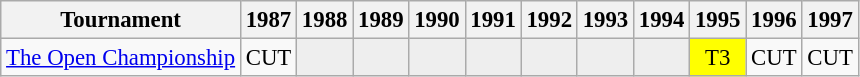<table class="wikitable" style="font-size:95%;text-align:center;">
<tr>
<th>Tournament</th>
<th>1987</th>
<th>1988</th>
<th>1989</th>
<th>1990</th>
<th>1991</th>
<th>1992</th>
<th>1993</th>
<th>1994</th>
<th>1995</th>
<th>1996</th>
<th>1997</th>
</tr>
<tr>
<td align=left><a href='#'>The Open Championship</a></td>
<td>CUT</td>
<td style="background:#eeeeee;"></td>
<td style="background:#eeeeee;"></td>
<td style="background:#eeeeee;"></td>
<td style="background:#eeeeee;"></td>
<td style="background:#eeeeee;"></td>
<td style="background:#eeeeee;"></td>
<td style="background:#eeeeee;"></td>
<td style="background:yellow;">T3</td>
<td>CUT</td>
<td>CUT</td>
</tr>
</table>
